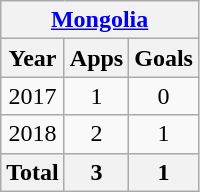<table class="wikitable" style="text-align:center">
<tr>
<th colspan=3><a href='#'>Mongolia</a></th>
</tr>
<tr>
<th>Year</th>
<th>Apps</th>
<th>Goals</th>
</tr>
<tr>
<td>2017</td>
<td>1</td>
<td>0</td>
</tr>
<tr>
<td>2018</td>
<td>2</td>
<td>1</td>
</tr>
<tr>
<th>Total</th>
<th>3</th>
<th>1</th>
</tr>
</table>
